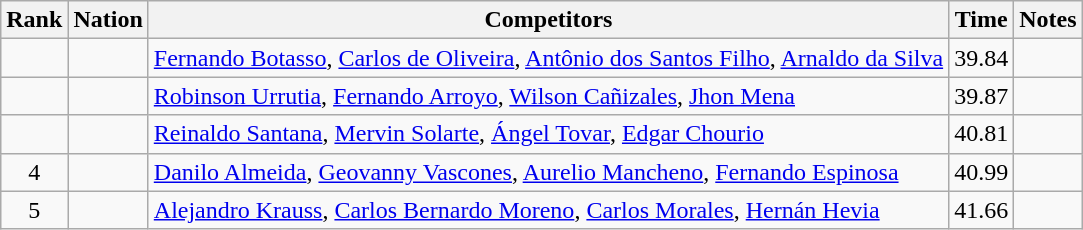<table class="wikitable sortable" style="text-align:center">
<tr>
<th>Rank</th>
<th>Nation</th>
<th>Competitors</th>
<th>Time</th>
<th>Notes</th>
</tr>
<tr>
<td></td>
<td align=left></td>
<td align=left><a href='#'>Fernando Botasso</a>, <a href='#'>Carlos de Oliveira</a>, <a href='#'>Antônio dos Santos Filho</a>, <a href='#'>Arnaldo da Silva</a></td>
<td>39.84</td>
<td></td>
</tr>
<tr>
<td></td>
<td align=left></td>
<td align=left><a href='#'>Robinson Urrutia</a>, <a href='#'>Fernando Arroyo</a>, <a href='#'>Wilson Cañizales</a>, <a href='#'>Jhon Mena</a></td>
<td>39.87</td>
<td></td>
</tr>
<tr>
<td></td>
<td align=left></td>
<td align=left><a href='#'>Reinaldo Santana</a>, <a href='#'>Mervin Solarte</a>, <a href='#'>Ángel Tovar</a>, <a href='#'>Edgar Chourio</a></td>
<td>40.81</td>
<td></td>
</tr>
<tr>
<td>4</td>
<td align=left></td>
<td align=left><a href='#'>Danilo Almeida</a>, <a href='#'>Geovanny Vascones</a>, <a href='#'>Aurelio Mancheno</a>, <a href='#'>Fernando Espinosa</a></td>
<td>40.99</td>
<td></td>
</tr>
<tr>
<td>5</td>
<td align=left></td>
<td align=left><a href='#'>Alejandro Krauss</a>, <a href='#'>Carlos Bernardo Moreno</a>, <a href='#'>Carlos Morales</a>, <a href='#'>Hernán Hevia</a></td>
<td>41.66</td>
<td></td>
</tr>
</table>
